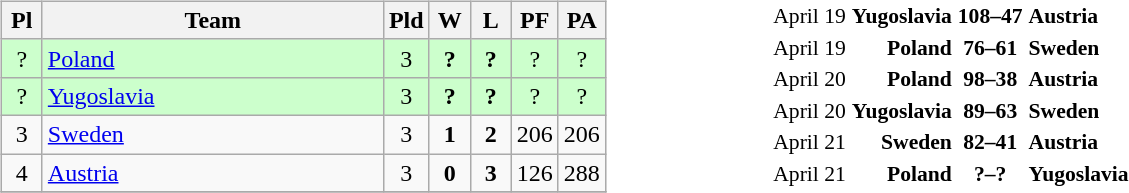<table>
<tr>
<td width="50%"><br><table class="wikitable" style="text-align: center;">
<tr>
<th width=20>Pl</th>
<th width=220>Team</th>
<th width=20>Pld</th>
<th width=20>W</th>
<th width=20>L</th>
<th width=20>PF</th>
<th width=20>PA</th>
</tr>
<tr bgcolor=ccffcc>
<td>?</td>
<td align="left"> <a href='#'>Poland</a></td>
<td>3</td>
<td><strong>?</strong></td>
<td><strong>?</strong></td>
<td>?</td>
<td>?</td>
</tr>
<tr bgcolor=ccffcc>
<td>?</td>
<td align="left"> <a href='#'>Yugoslavia</a></td>
<td>3</td>
<td><strong>?</strong></td>
<td><strong>?</strong></td>
<td>?</td>
<td>?</td>
</tr>
<tr>
<td>3</td>
<td align="left"> <a href='#'>Sweden</a></td>
<td>3</td>
<td><strong>1</strong></td>
<td><strong>2</strong></td>
<td>206</td>
<td>206</td>
</tr>
<tr>
<td>4</td>
<td align="left"> <a href='#'>Austria</a></td>
<td>3</td>
<td><strong>0</strong></td>
<td><strong>3</strong></td>
<td>126</td>
<td>288</td>
</tr>
<tr>
</tr>
</table>
</td>
<td><br><table style="font-size:90%; margin: 0 auto;">
<tr>
<td>April 19</td>
<td align="right"><strong>Yugoslavia</strong> </td>
<td align="center"><strong>108–47</strong></td>
<td><strong> Austria</strong></td>
</tr>
<tr>
<td>April 19</td>
<td align="right"><strong>Poland</strong> </td>
<td align="center"><strong>76–61</strong></td>
<td><strong> Sweden</strong></td>
</tr>
<tr>
<td>April 20</td>
<td align="right"><strong>Poland</strong> </td>
<td align="center"><strong>98–38</strong></td>
<td><strong> Austria</strong></td>
</tr>
<tr>
<td>April 20</td>
<td align="right"><strong>Yugoslavia</strong> </td>
<td align="center"><strong>89–63</strong></td>
<td><strong> Sweden</strong></td>
</tr>
<tr>
<td>April 21</td>
<td align="right"><strong>Sweden</strong> </td>
<td align="center"><strong>82–41</strong></td>
<td><strong> Austria</strong></td>
</tr>
<tr>
<td>April 21</td>
<td align="right"><strong>Poland</strong> </td>
<td align="center"><strong>?–?</strong></td>
<td><strong> Yugoslavia</strong></td>
</tr>
<tr>
</tr>
</table>
</td>
</tr>
</table>
